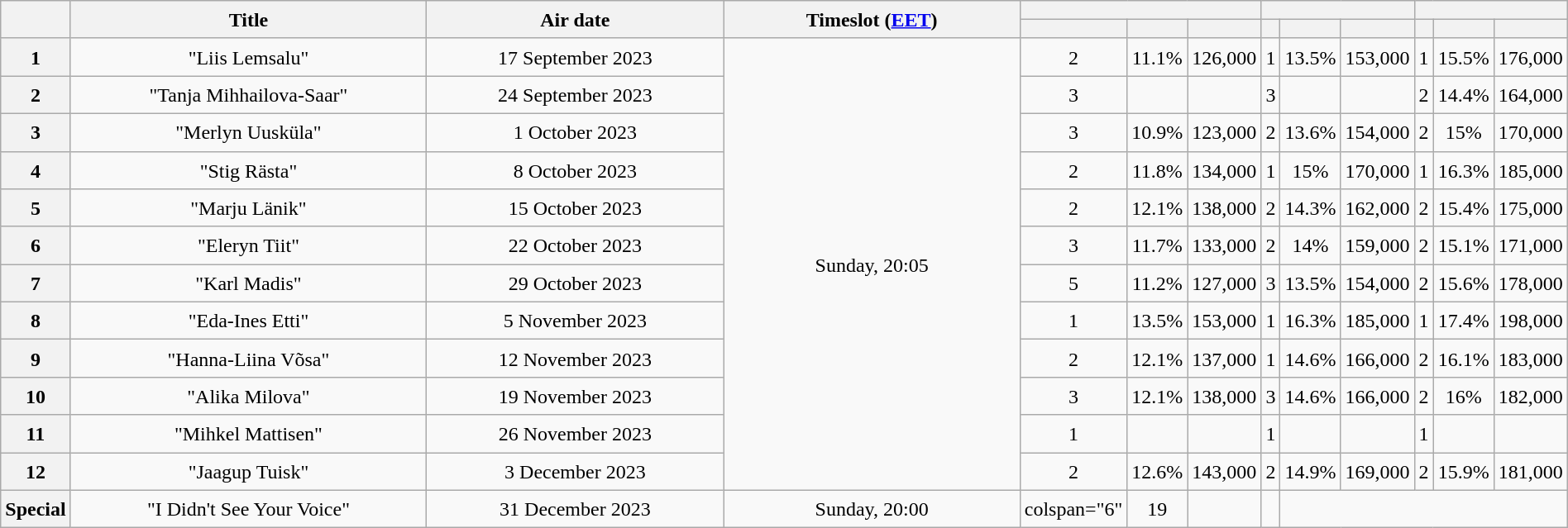<table class="sortable wikitable plainrowheaders mw-collapsible" style="text-align:center; line-height:23px; width:100%;">
<tr>
<th rowspan=2 class="unsortable"></th>
<th width=24% rowspan=2 class="unsortable">Title</th>
<th width=20% rowspan=2 class="unsortable">Air date</th>
<th width=20% rowspan=2 class="unsortable">Timeslot (<a href='#'>EET</a>)</th>
<th colspan=3></th>
<th colspan=3></th>
<th colspan=3></th>
</tr>
<tr>
<th class="unsortable"></th>
<th></th>
<th></th>
<th class="unsortable"></th>
<th></th>
<th></th>
<th class="unsortable"></th>
<th></th>
<th></th>
</tr>
<tr>
<th>1</th>
<td>"Liis Lemsalu"</td>
<td>17 September 2023</td>
<td rowspan="12">Sunday, 20:05</td>
<td>2</td>
<td>11.1%</td>
<td>126,000</td>
<td>1</td>
<td>13.5%</td>
<td>153,000</td>
<td>1</td>
<td>15.5%</td>
<td>176,000</td>
</tr>
<tr>
<th>2</th>
<td>"Tanja Mihhailova-Saar"</td>
<td>24 September 2023</td>
<td>3</td>
<td></td>
<td></td>
<td>3</td>
<td></td>
<td></td>
<td>2</td>
<td>14.4%</td>
<td>164,000</td>
</tr>
<tr>
<th>3</th>
<td>"Merlyn Uusküla"</td>
<td>1 October 2023</td>
<td>3</td>
<td>10.9%</td>
<td>123,000</td>
<td>2</td>
<td>13.6%</td>
<td>154,000</td>
<td>2</td>
<td>15%</td>
<td>170,000</td>
</tr>
<tr>
<th>4</th>
<td>"Stig Rästa"</td>
<td>8 October 2023</td>
<td>2</td>
<td>11.8%</td>
<td>134,000</td>
<td>1</td>
<td>15%</td>
<td>170,000</td>
<td>1</td>
<td>16.3%</td>
<td>185,000</td>
</tr>
<tr>
<th>5</th>
<td>"Marju Länik"</td>
<td>15 October 2023</td>
<td>2</td>
<td>12.1%</td>
<td>138,000</td>
<td>2</td>
<td>14.3%</td>
<td>162,000</td>
<td>2</td>
<td>15.4%</td>
<td>175,000</td>
</tr>
<tr>
<th>6</th>
<td>"Eleryn Tiit"</td>
<td>22 October 2023</td>
<td>3</td>
<td>11.7%</td>
<td>133,000</td>
<td>2</td>
<td>14%</td>
<td>159,000</td>
<td>2</td>
<td>15.1%</td>
<td>171,000</td>
</tr>
<tr>
<th>7</th>
<td>"Karl Madis"</td>
<td>29 October 2023</td>
<td>5</td>
<td>11.2%</td>
<td>127,000</td>
<td>3</td>
<td>13.5%</td>
<td>154,000</td>
<td>2</td>
<td>15.6%</td>
<td>178,000</td>
</tr>
<tr>
<th>8</th>
<td>"Eda-Ines Etti"</td>
<td>5 November 2023</td>
<td>1</td>
<td>13.5%</td>
<td>153,000</td>
<td>1</td>
<td>16.3%</td>
<td>185,000</td>
<td>1</td>
<td>17.4%</td>
<td>198,000</td>
</tr>
<tr>
<th>9</th>
<td>"Hanna-Liina Võsa"</td>
<td>12 November 2023</td>
<td>2</td>
<td>12.1%</td>
<td>137,000</td>
<td>1</td>
<td>14.6%</td>
<td>166,000</td>
<td>2</td>
<td>16.1%</td>
<td>183,000</td>
</tr>
<tr>
<th>10</th>
<td>"Alika Milova"</td>
<td>19 November 2023</td>
<td>3</td>
<td>12.1%</td>
<td>138,000</td>
<td>3</td>
<td>14.6%</td>
<td>166,000</td>
<td>2</td>
<td>16%</td>
<td>182,000</td>
</tr>
<tr>
<th>11</th>
<td>"Mihkel Mattisen"</td>
<td>26 November 2023</td>
<td>1</td>
<td></td>
<td></td>
<td>1</td>
<td></td>
<td></td>
<td>1</td>
<td></td>
<td></td>
</tr>
<tr>
<th>12</th>
<td>"Jaagup Tuisk"</td>
<td>3 December 2023</td>
<td>2</td>
<td>12.6%</td>
<td>143,000</td>
<td>2</td>
<td>14.9%</td>
<td>169,000</td>
<td>2</td>
<td>15.9%</td>
<td>181,000</td>
</tr>
<tr>
<th>Special</th>
<td>"I Didn't See Your Voice"</td>
<td>31 December 2023</td>
<td>Sunday, 20:00</td>
<td>colspan="6" </td>
<td>19</td>
<td></td>
<td></td>
</tr>
</table>
